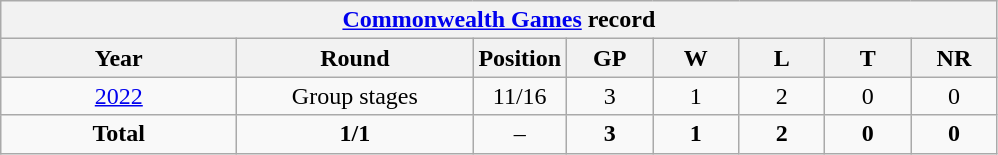<table class="wikitable" style="text-align: center; width=900px;">
<tr>
<th colspan=9><a href='#'>Commonwealth Games</a> record</th>
</tr>
<tr>
<th width=150>Year</th>
<th width=150>Round</th>
<th width=50>Position</th>
<th width=50>GP</th>
<th width=50>W</th>
<th width=50>L</th>
<th width=50>T</th>
<th width=50>NR</th>
</tr>
<tr>
<td> <a href='#'>2022</a></td>
<td>Group stages</td>
<td>11/16</td>
<td>3</td>
<td>1</td>
<td>2</td>
<td>0</td>
<td>0</td>
</tr>
<tr>
<td><strong>Total</strong></td>
<td><strong>1/1</strong></td>
<td>–</td>
<td><strong>3</strong></td>
<td><strong>1</strong></td>
<td><strong>2</strong></td>
<td><strong>0</strong></td>
<td><strong>0</strong></td>
</tr>
</table>
